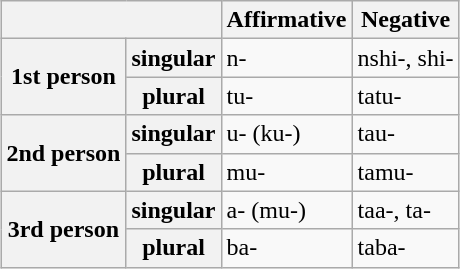<table class="wikitable"  style="margin:1em auto;">
<tr>
<th colspan="2"></th>
<th>Affirmative</th>
<th>Negative</th>
</tr>
<tr>
<th rowspan="2">1st person</th>
<th>singular</th>
<td>n-</td>
<td>nshi-, shi-</td>
</tr>
<tr>
<th>plural</th>
<td>tu-</td>
<td>tatu-</td>
</tr>
<tr>
<th rowspan="2">2nd person</th>
<th>singular</th>
<td>u- (ku-)</td>
<td>tau-</td>
</tr>
<tr>
<th>plural</th>
<td>mu-</td>
<td>tamu-</td>
</tr>
<tr>
<th rowspan="2">3rd person</th>
<th>singular</th>
<td>a- (mu-)</td>
<td>taa-, ta-</td>
</tr>
<tr>
<th>plural</th>
<td>ba-</td>
<td>taba-</td>
</tr>
</table>
